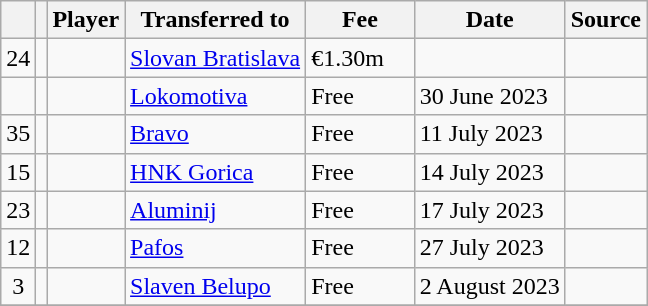<table class="wikitable plainrowheaders sortable">
<tr>
<th></th>
<th></th>
<th scope=col>Player</th>
<th>Transferred to</th>
<th !scope=col; style="width: 65px;">Fee</th>
<th scope=col>Date</th>
<th scope=col>Source</th>
</tr>
<tr>
<td align=center>24</td>
<td align=center></td>
<td></td>
<td> <a href='#'>Slovan Bratislava</a></td>
<td>€1.30m</td>
<td></td>
<td></td>
</tr>
<tr>
<td align=center></td>
<td align=center></td>
<td></td>
<td> <a href='#'>Lokomotiva</a></td>
<td>Free</td>
<td>30 June 2023</td>
<td></td>
</tr>
<tr>
<td align=center>35</td>
<td align=center></td>
<td></td>
<td> <a href='#'>Bravo</a></td>
<td>Free</td>
<td>11 July 2023</td>
<td></td>
</tr>
<tr>
<td align=center>15</td>
<td align=center></td>
<td></td>
<td> <a href='#'>HNK Gorica</a></td>
<td>Free</td>
<td>14 July 2023</td>
<td></td>
</tr>
<tr>
<td align=center>23</td>
<td align=center></td>
<td></td>
<td> <a href='#'>Aluminij</a></td>
<td>Free</td>
<td>17 July 2023</td>
<td></td>
</tr>
<tr>
<td align=center>12</td>
<td align=center></td>
<td></td>
<td> <a href='#'>Pafos</a></td>
<td>Free</td>
<td>27 July 2023</td>
<td></td>
</tr>
<tr>
<td align=center>3</td>
<td align=center></td>
<td></td>
<td> <a href='#'>Slaven Belupo</a></td>
<td>Free</td>
<td>2 August 2023</td>
<td></td>
</tr>
<tr>
</tr>
</table>
